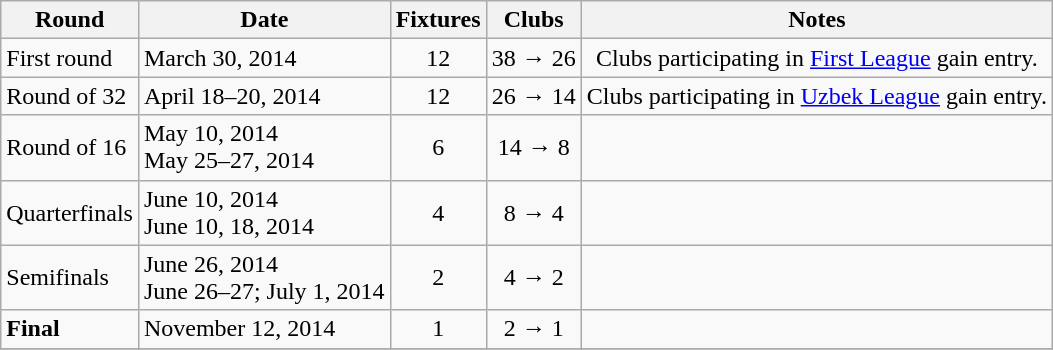<table class="wikitable">
<tr>
<th>Round</th>
<th>Date</th>
<th>Fixtures</th>
<th>Clubs</th>
<th>Notes</th>
</tr>
<tr>
<td>First round</td>
<td>March 30, 2014</td>
<td align="center">12</td>
<td align="center">38 → 26</td>
<td align="center">Clubs participating in <a href='#'>First League</a> gain entry.</td>
</tr>
<tr>
<td>Round of 32</td>
<td>April 18–20, 2014</td>
<td align="center">12</td>
<td align="center">26 → 14</td>
<td align="center">Clubs participating in <a href='#'>Uzbek League</a> gain entry.</td>
</tr>
<tr>
<td>Round of 16</td>
<td>May 10, 2014<br>May 25–27, 2014</td>
<td align="center">6</td>
<td align="center">14 → 8</td>
<td align="center"></td>
</tr>
<tr>
<td>Quarterfinals</td>
<td>June 10, 2014<br>June 10, 18, 2014</td>
<td align="center">4</td>
<td align="center">8 → 4</td>
<td align="center"></td>
</tr>
<tr>
<td>Semifinals</td>
<td>June 26, 2014<br>June 26–27; July 1, 2014</td>
<td align="center">2</td>
<td align="center">4 → 2</td>
<td align="center"></td>
</tr>
<tr>
<td><strong>Final</strong></td>
<td>November 12, 2014</td>
<td align="center">1</td>
<td align="center">2 → 1</td>
<td align="center"></td>
</tr>
<tr>
</tr>
</table>
